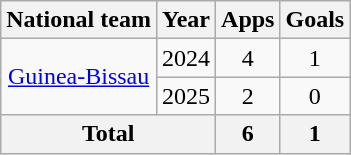<table class="wikitable" style="text-align:center">
<tr>
<th>National team</th>
<th>Year</th>
<th>Apps</th>
<th>Goals</th>
</tr>
<tr>
<td rowspan="2"><a href='#'>Guinea-Bissau</a></td>
<td>2024</td>
<td>4</td>
<td>1</td>
</tr>
<tr>
<td>2025</td>
<td>2</td>
<td>0</td>
</tr>
<tr>
<th colspan="2">Total</th>
<th>6</th>
<th>1</th>
</tr>
</table>
